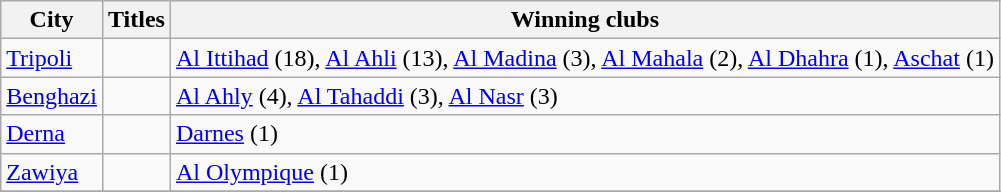<table class="wikitable" style="text-align: left;">
<tr>
<th>City</th>
<th>Titles</th>
<th>Winning clubs</th>
</tr>
<tr>
<td><a href='#'>Tripoli</a></td>
<td></td>
<td><a href='#'>Al Ittihad</a> (18), <a href='#'>Al Ahli</a> (13), <a href='#'>Al Madina</a> (3), <a href='#'>Al Mahala</a> (2), <a href='#'>Al Dhahra</a> (1), <a href='#'>Aschat</a> (1)</td>
</tr>
<tr>
<td><a href='#'>Benghazi</a></td>
<td></td>
<td><a href='#'>Al Ahly</a> (4), <a href='#'>Al Tahaddi</a> (3), <a href='#'>Al Nasr</a> (3)</td>
</tr>
<tr>
<td><a href='#'>Derna</a></td>
<td></td>
<td><a href='#'>Darnes</a> (1)</td>
</tr>
<tr>
<td><a href='#'>Zawiya</a></td>
<td></td>
<td><a href='#'>Al Olympique</a> (1)</td>
</tr>
<tr>
</tr>
</table>
